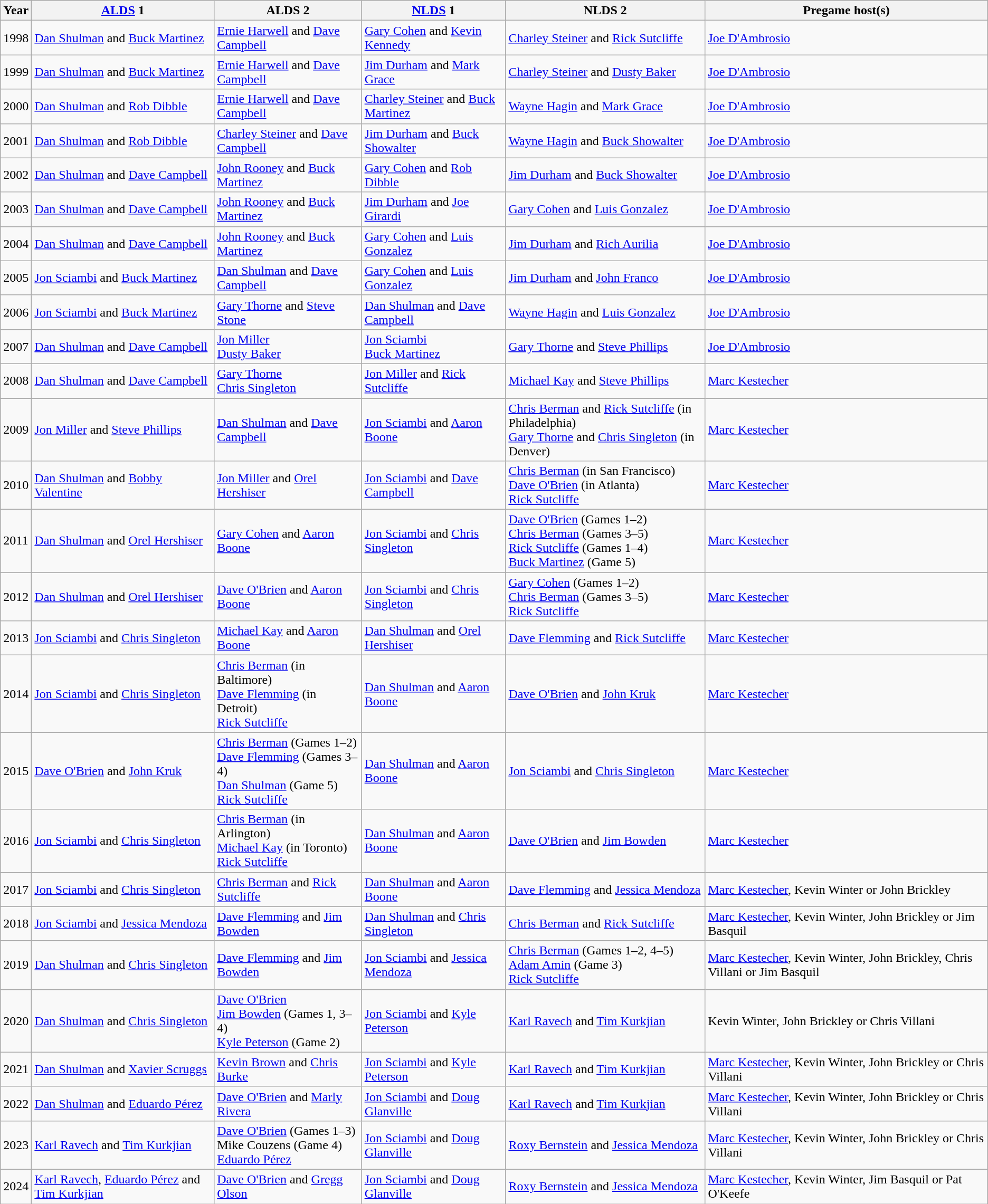<table class=wikitable>
<tr>
<th>Year</th>
<th><a href='#'>ALDS</a> 1</th>
<th>ALDS 2</th>
<th><a href='#'>NLDS</a> 1</th>
<th>NLDS 2</th>
<th>Pregame host(s)</th>
</tr>
<tr>
<td>1998</td>
<td><a href='#'>Dan Shulman</a> and <a href='#'>Buck Martinez</a></td>
<td><a href='#'>Ernie Harwell</a> and <a href='#'>Dave Campbell</a></td>
<td><a href='#'>Gary Cohen</a> and <a href='#'>Kevin Kennedy</a></td>
<td><a href='#'>Charley Steiner</a> and <a href='#'>Rick Sutcliffe</a></td>
<td><a href='#'>Joe D'Ambrosio</a></td>
</tr>
<tr>
<td>1999</td>
<td><a href='#'>Dan Shulman</a> and <a href='#'>Buck Martinez</a></td>
<td><a href='#'>Ernie Harwell</a> and <a href='#'>Dave Campbell</a></td>
<td><a href='#'>Jim Durham</a> and <a href='#'>Mark Grace</a></td>
<td><a href='#'>Charley Steiner</a> and <a href='#'>Dusty Baker</a></td>
<td><a href='#'>Joe D'Ambrosio</a></td>
</tr>
<tr>
<td>2000</td>
<td><a href='#'>Dan Shulman</a> and <a href='#'>Rob Dibble</a></td>
<td><a href='#'>Ernie Harwell</a> and <a href='#'>Dave Campbell</a></td>
<td><a href='#'>Charley Steiner</a> and <a href='#'>Buck Martinez</a></td>
<td><a href='#'>Wayne Hagin</a> and <a href='#'>Mark Grace</a></td>
<td><a href='#'>Joe D'Ambrosio</a></td>
</tr>
<tr>
<td>2001</td>
<td><a href='#'>Dan Shulman</a> and <a href='#'>Rob Dibble</a></td>
<td><a href='#'>Charley Steiner</a> and <a href='#'>Dave Campbell</a></td>
<td><a href='#'>Jim Durham</a> and <a href='#'>Buck Showalter</a></td>
<td><a href='#'>Wayne Hagin</a> and <a href='#'>Buck Showalter</a></td>
<td><a href='#'>Joe D'Ambrosio</a></td>
</tr>
<tr>
<td>2002</td>
<td><a href='#'>Dan Shulman</a> and <a href='#'>Dave Campbell</a></td>
<td><a href='#'>John Rooney</a> and <a href='#'>Buck Martinez</a></td>
<td><a href='#'>Gary Cohen</a> and <a href='#'>Rob Dibble</a></td>
<td><a href='#'>Jim Durham</a> and <a href='#'>Buck Showalter</a></td>
<td><a href='#'>Joe D'Ambrosio</a></td>
</tr>
<tr>
<td>2003</td>
<td><a href='#'>Dan Shulman</a> and <a href='#'>Dave Campbell</a></td>
<td><a href='#'>John Rooney</a> and <a href='#'>Buck Martinez</a></td>
<td><a href='#'>Jim Durham</a> and <a href='#'>Joe Girardi</a></td>
<td><a href='#'>Gary Cohen</a> and <a href='#'>Luis Gonzalez</a></td>
<td><a href='#'>Joe D'Ambrosio</a></td>
</tr>
<tr>
<td>2004</td>
<td><a href='#'>Dan Shulman</a> and <a href='#'>Dave Campbell</a></td>
<td><a href='#'>John Rooney</a> and <a href='#'>Buck Martinez</a></td>
<td><a href='#'>Gary Cohen</a> and <a href='#'>Luis Gonzalez</a></td>
<td><a href='#'>Jim Durham</a> and <a href='#'>Rich Aurilia</a></td>
<td><a href='#'>Joe D'Ambrosio</a></td>
</tr>
<tr>
<td>2005</td>
<td><a href='#'>Jon Sciambi</a> and <a href='#'>Buck Martinez</a></td>
<td><a href='#'>Dan Shulman</a> and <a href='#'>Dave Campbell</a></td>
<td><a href='#'>Gary Cohen</a> and <a href='#'>Luis Gonzalez</a></td>
<td><a href='#'>Jim Durham</a> and <a href='#'>John Franco</a></td>
<td><a href='#'>Joe D'Ambrosio</a></td>
</tr>
<tr>
<td>2006</td>
<td><a href='#'>Jon Sciambi</a> and <a href='#'>Buck Martinez</a></td>
<td><a href='#'>Gary Thorne</a> and <a href='#'>Steve Stone</a></td>
<td><a href='#'>Dan Shulman</a> and <a href='#'>Dave Campbell</a></td>
<td><a href='#'>Wayne Hagin</a> and <a href='#'>Luis Gonzalez</a></td>
<td><a href='#'>Joe D'Ambrosio</a></td>
</tr>
<tr>
<td>2007</td>
<td><a href='#'>Dan Shulman</a> and <a href='#'>Dave Campbell</a></td>
<td><a href='#'>Jon Miller</a><br><a href='#'>Dusty Baker</a></td>
<td><a href='#'>Jon Sciambi</a><br><a href='#'>Buck Martinez</a></td>
<td><a href='#'>Gary Thorne</a> and <a href='#'>Steve Phillips</a></td>
<td><a href='#'>Joe D'Ambrosio</a></td>
</tr>
<tr>
<td>2008</td>
<td><a href='#'>Dan Shulman</a> and <a href='#'>Dave Campbell</a></td>
<td><a href='#'>Gary Thorne</a><br><a href='#'>Chris Singleton</a></td>
<td><a href='#'>Jon Miller</a> and <a href='#'>Rick Sutcliffe</a></td>
<td><a href='#'>Michael Kay</a> and <a href='#'>Steve Phillips</a></td>
<td><a href='#'>Marc Kestecher</a></td>
</tr>
<tr>
<td>2009</td>
<td><a href='#'>Jon Miller</a> and <a href='#'>Steve Phillips</a></td>
<td><a href='#'>Dan Shulman</a> and <a href='#'>Dave Campbell</a></td>
<td><a href='#'>Jon Sciambi</a> and <a href='#'>Aaron Boone</a></td>
<td><a href='#'>Chris Berman</a> and <a href='#'>Rick Sutcliffe</a> (in Philadelphia)<br><a href='#'>Gary Thorne</a> and <a href='#'>Chris Singleton</a> (in Denver)</td>
<td><a href='#'>Marc Kestecher</a></td>
</tr>
<tr>
<td>2010</td>
<td><a href='#'>Dan Shulman</a> and <a href='#'>Bobby Valentine</a></td>
<td><a href='#'>Jon Miller</a> and <a href='#'>Orel Hershiser</a></td>
<td><a href='#'>Jon Sciambi</a> and <a href='#'>Dave Campbell</a></td>
<td><a href='#'>Chris Berman</a> (in San Francisco)<br><a href='#'>Dave O'Brien</a> (in Atlanta)<br><a href='#'>Rick Sutcliffe</a></td>
<td><a href='#'>Marc Kestecher</a></td>
</tr>
<tr>
<td>2011</td>
<td><a href='#'>Dan Shulman</a> and <a href='#'>Orel Hershiser</a></td>
<td><a href='#'>Gary Cohen</a> and <a href='#'>Aaron Boone</a></td>
<td><a href='#'>Jon Sciambi</a> and <a href='#'>Chris Singleton</a></td>
<td><a href='#'>Dave O'Brien</a> (Games 1–2)<br><a href='#'>Chris Berman</a> (Games 3–5)<br><a href='#'>Rick Sutcliffe</a> (Games 1–4)<br><a href='#'>Buck Martinez</a> (Game 5)</td>
<td><a href='#'>Marc Kestecher</a></td>
</tr>
<tr>
<td>2012</td>
<td><a href='#'>Dan Shulman</a> and <a href='#'>Orel Hershiser</a></td>
<td><a href='#'>Dave O'Brien</a> and <a href='#'>Aaron Boone</a></td>
<td><a href='#'>Jon Sciambi</a> and <a href='#'>Chris Singleton</a></td>
<td><a href='#'>Gary Cohen</a> (Games 1–2)<br><a href='#'>Chris Berman</a> (Games 3–5)<br><a href='#'>Rick Sutcliffe</a></td>
<td><a href='#'>Marc Kestecher</a></td>
</tr>
<tr>
<td>2013</td>
<td><a href='#'>Jon Sciambi</a> and <a href='#'>Chris Singleton</a></td>
<td><a href='#'>Michael Kay</a> and <a href='#'>Aaron Boone</a></td>
<td><a href='#'>Dan Shulman</a> and <a href='#'>Orel Hershiser</a></td>
<td><a href='#'>Dave Flemming</a> and <a href='#'>Rick Sutcliffe</a></td>
<td><a href='#'>Marc Kestecher</a></td>
</tr>
<tr>
<td>2014</td>
<td><a href='#'>Jon Sciambi</a> and <a href='#'>Chris Singleton</a></td>
<td><a href='#'>Chris Berman</a> (in Baltimore)<br><a href='#'>Dave Flemming</a> (in Detroit)<br><a href='#'>Rick Sutcliffe</a></td>
<td><a href='#'>Dan Shulman</a> and <a href='#'>Aaron Boone</a></td>
<td><a href='#'>Dave O'Brien</a> and <a href='#'>John Kruk</a></td>
<td><a href='#'>Marc Kestecher</a></td>
</tr>
<tr>
<td>2015</td>
<td><a href='#'>Dave O'Brien</a> and <a href='#'>John Kruk</a></td>
<td><a href='#'>Chris Berman</a> (Games 1–2)<br><a href='#'>Dave Flemming</a> (Games 3–4)<br><a href='#'>Dan Shulman</a> (Game 5)<br><a href='#'>Rick Sutcliffe</a></td>
<td><a href='#'>Dan Shulman</a> and <a href='#'>Aaron Boone</a></td>
<td><a href='#'>Jon Sciambi</a> and <a href='#'>Chris Singleton</a></td>
<td><a href='#'>Marc Kestecher</a></td>
</tr>
<tr>
<td>2016</td>
<td><a href='#'>Jon Sciambi</a> and <a href='#'>Chris Singleton</a></td>
<td><a href='#'>Chris Berman</a> (in Arlington)<br><a href='#'>Michael Kay</a> (in Toronto)<br><a href='#'>Rick Sutcliffe</a></td>
<td><a href='#'>Dan Shulman</a> and <a href='#'>Aaron Boone</a></td>
<td><a href='#'>Dave O'Brien</a> and <a href='#'>Jim Bowden</a></td>
<td><a href='#'>Marc Kestecher</a></td>
</tr>
<tr>
<td>2017</td>
<td><a href='#'>Jon Sciambi</a> and <a href='#'>Chris Singleton</a></td>
<td><a href='#'>Chris Berman</a> and <a href='#'>Rick Sutcliffe</a></td>
<td><a href='#'>Dan Shulman</a> and <a href='#'>Aaron Boone</a></td>
<td><a href='#'>Dave Flemming</a> and <a href='#'>Jessica Mendoza</a></td>
<td><a href='#'>Marc Kestecher</a>, Kevin Winter or John Brickley</td>
</tr>
<tr>
<td>2018</td>
<td><a href='#'>Jon Sciambi</a> and <a href='#'>Jessica Mendoza</a></td>
<td><a href='#'>Dave Flemming</a> and <a href='#'>Jim Bowden</a></td>
<td><a href='#'>Dan Shulman</a> and <a href='#'>Chris Singleton</a></td>
<td><a href='#'>Chris Berman</a> and <a href='#'>Rick Sutcliffe</a></td>
<td><a href='#'>Marc Kestecher</a>, Kevin Winter, John Brickley or Jim Basquil</td>
</tr>
<tr>
<td>2019</td>
<td><a href='#'>Dan Shulman</a> and <a href='#'>Chris Singleton</a></td>
<td><a href='#'>Dave Flemming</a> and <a href='#'>Jim Bowden</a></td>
<td><a href='#'>Jon Sciambi</a> and <a href='#'>Jessica Mendoza</a></td>
<td><a href='#'>Chris Berman</a> (Games 1–2, 4–5)<br><a href='#'>Adam Amin</a> (Game 3)<br><a href='#'>Rick Sutcliffe</a></td>
<td><a href='#'>Marc Kestecher</a>, Kevin Winter, John Brickley, Chris Villani or Jim Basquil</td>
</tr>
<tr>
<td>2020</td>
<td><a href='#'>Dan Shulman</a> and <a href='#'>Chris Singleton</a></td>
<td><a href='#'>Dave O'Brien</a><br><a href='#'>Jim Bowden</a> (Games 1, 3–4)<br><a href='#'>Kyle Peterson</a> (Game 2)</td>
<td><a href='#'>Jon Sciambi</a> and <a href='#'>Kyle Peterson</a></td>
<td><a href='#'>Karl Ravech</a> and <a href='#'>Tim Kurkjian</a></td>
<td>Kevin Winter, John Brickley or Chris Villani</td>
</tr>
<tr>
<td>2021</td>
<td><a href='#'>Dan Shulman</a> and <a href='#'>Xavier Scruggs</a></td>
<td><a href='#'>Kevin Brown</a> and <a href='#'>Chris Burke</a></td>
<td><a href='#'>Jon Sciambi</a> and <a href='#'>Kyle Peterson</a></td>
<td><a href='#'>Karl Ravech</a> and <a href='#'>Tim Kurkjian</a></td>
<td><a href='#'>Marc Kestecher</a>, Kevin Winter, John Brickley or Chris Villani</td>
</tr>
<tr>
<td>2022</td>
<td><a href='#'>Dan Shulman</a> and <a href='#'>Eduardo Pérez</a></td>
<td><a href='#'>Dave O'Brien</a> and <a href='#'>Marly Rivera</a></td>
<td><a href='#'>Jon Sciambi</a> and <a href='#'>Doug Glanville</a></td>
<td><a href='#'>Karl Ravech</a> and <a href='#'>Tim Kurkjian</a></td>
<td><a href='#'>Marc Kestecher</a>, Kevin Winter, John Brickley or Chris Villani</td>
</tr>
<tr>
<td>2023</td>
<td><a href='#'>Karl Ravech</a> and <a href='#'>Tim Kurkjian</a></td>
<td><a href='#'>Dave O'Brien</a> (Games 1–3)<br>Mike Couzens (Game 4)<br><a href='#'>Eduardo Pérez</a></td>
<td><a href='#'>Jon Sciambi</a> and <a href='#'>Doug Glanville</a></td>
<td><a href='#'>Roxy Bernstein</a> and <a href='#'>Jessica Mendoza</a></td>
<td><a href='#'>Marc Kestecher</a>, Kevin Winter, John Brickley or Chris Villani</td>
</tr>
<tr>
<td>2024</td>
<td><a href='#'>Karl Ravech</a>, <a href='#'>Eduardo Pérez</a> and <a href='#'>Tim Kurkjian</a></td>
<td><a href='#'>Dave O'Brien</a> and <a href='#'>Gregg Olson</a></td>
<td><a href='#'>Jon Sciambi</a> and <a href='#'>Doug Glanville</a></td>
<td><a href='#'>Roxy Bernstein</a> and <a href='#'>Jessica Mendoza</a></td>
<td><a href='#'>Marc Kestecher</a>, Kevin Winter, Jim Basquil or Pat O'Keefe</td>
</tr>
</table>
